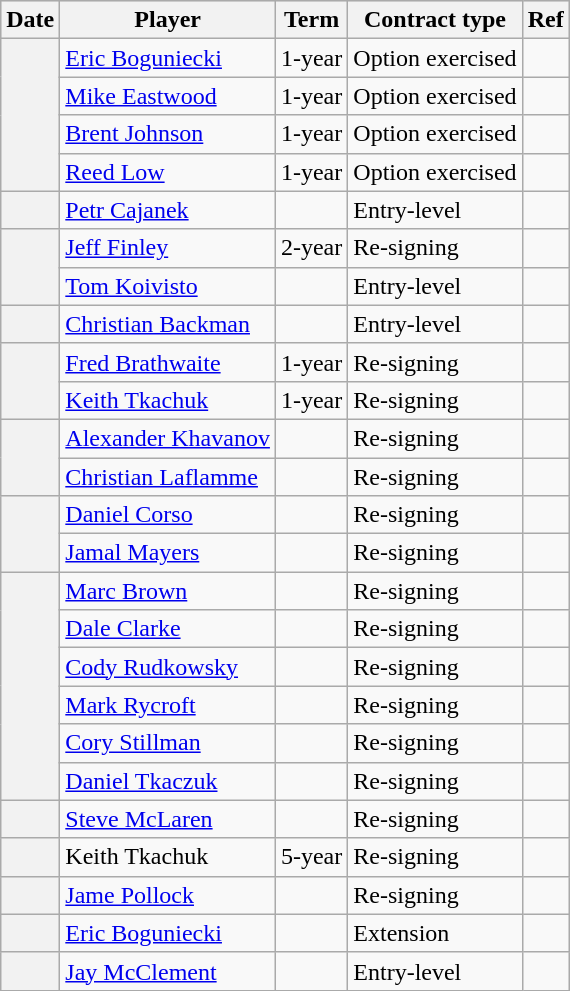<table class="wikitable plainrowheaders">
<tr style="background:#ddd; text-align:center;">
<th>Date</th>
<th>Player</th>
<th>Term</th>
<th>Contract type</th>
<th>Ref</th>
</tr>
<tr>
<th scope="row" rowspan=4></th>
<td><a href='#'>Eric Boguniecki</a></td>
<td>1-year</td>
<td>Option exercised</td>
<td></td>
</tr>
<tr>
<td><a href='#'>Mike Eastwood</a></td>
<td>1-year</td>
<td>Option exercised</td>
<td></td>
</tr>
<tr>
<td><a href='#'>Brent Johnson</a></td>
<td>1-year</td>
<td>Option exercised</td>
<td></td>
</tr>
<tr>
<td><a href='#'>Reed Low</a></td>
<td>1-year</td>
<td>Option exercised</td>
<td></td>
</tr>
<tr>
<th scope="row"></th>
<td><a href='#'>Petr Cajanek</a></td>
<td></td>
<td>Entry-level</td>
<td></td>
</tr>
<tr>
<th scope="row" rowspan=2></th>
<td><a href='#'>Jeff Finley</a></td>
<td>2-year</td>
<td>Re-signing</td>
<td></td>
</tr>
<tr>
<td><a href='#'>Tom Koivisto</a></td>
<td></td>
<td>Entry-level</td>
<td></td>
</tr>
<tr>
<th scope="row"></th>
<td><a href='#'>Christian Backman</a></td>
<td></td>
<td>Entry-level</td>
<td></td>
</tr>
<tr>
<th scope="row" rowspan=2></th>
<td><a href='#'>Fred Brathwaite</a></td>
<td>1-year</td>
<td>Re-signing</td>
<td></td>
</tr>
<tr>
<td><a href='#'>Keith Tkachuk</a></td>
<td>1-year</td>
<td>Re-signing</td>
<td></td>
</tr>
<tr>
<th scope="row" rowspan=2></th>
<td><a href='#'>Alexander Khavanov</a></td>
<td></td>
<td>Re-signing</td>
<td></td>
</tr>
<tr>
<td><a href='#'>Christian Laflamme</a></td>
<td></td>
<td>Re-signing</td>
<td></td>
</tr>
<tr>
<th scope="row" rowspan=2></th>
<td><a href='#'>Daniel Corso</a></td>
<td></td>
<td>Re-signing</td>
<td></td>
</tr>
<tr>
<td><a href='#'>Jamal Mayers</a></td>
<td></td>
<td>Re-signing</td>
<td></td>
</tr>
<tr>
<th scope="row" rowspan=6></th>
<td><a href='#'>Marc Brown</a></td>
<td></td>
<td>Re-signing</td>
<td></td>
</tr>
<tr>
<td><a href='#'>Dale Clarke</a></td>
<td></td>
<td>Re-signing</td>
<td></td>
</tr>
<tr>
<td><a href='#'>Cody Rudkowsky</a></td>
<td></td>
<td>Re-signing</td>
<td></td>
</tr>
<tr>
<td><a href='#'>Mark Rycroft</a></td>
<td></td>
<td>Re-signing</td>
<td></td>
</tr>
<tr>
<td><a href='#'>Cory Stillman</a></td>
<td></td>
<td>Re-signing</td>
<td></td>
</tr>
<tr>
<td><a href='#'>Daniel Tkaczuk</a></td>
<td></td>
<td>Re-signing</td>
<td></td>
</tr>
<tr>
<th scope="row"></th>
<td><a href='#'>Steve McLaren</a></td>
<td></td>
<td>Re-signing</td>
<td></td>
</tr>
<tr>
<th scope="row"></th>
<td>Keith Tkachuk</td>
<td>5-year</td>
<td>Re-signing</td>
<td></td>
</tr>
<tr>
<th scope="row"></th>
<td><a href='#'>Jame Pollock</a></td>
<td></td>
<td>Re-signing</td>
<td></td>
</tr>
<tr>
<th scope="row"></th>
<td><a href='#'>Eric Boguniecki</a></td>
<td></td>
<td>Extension</td>
<td></td>
</tr>
<tr>
<th scope="row"></th>
<td><a href='#'>Jay McClement</a></td>
<td></td>
<td>Entry-level</td>
<td></td>
</tr>
</table>
